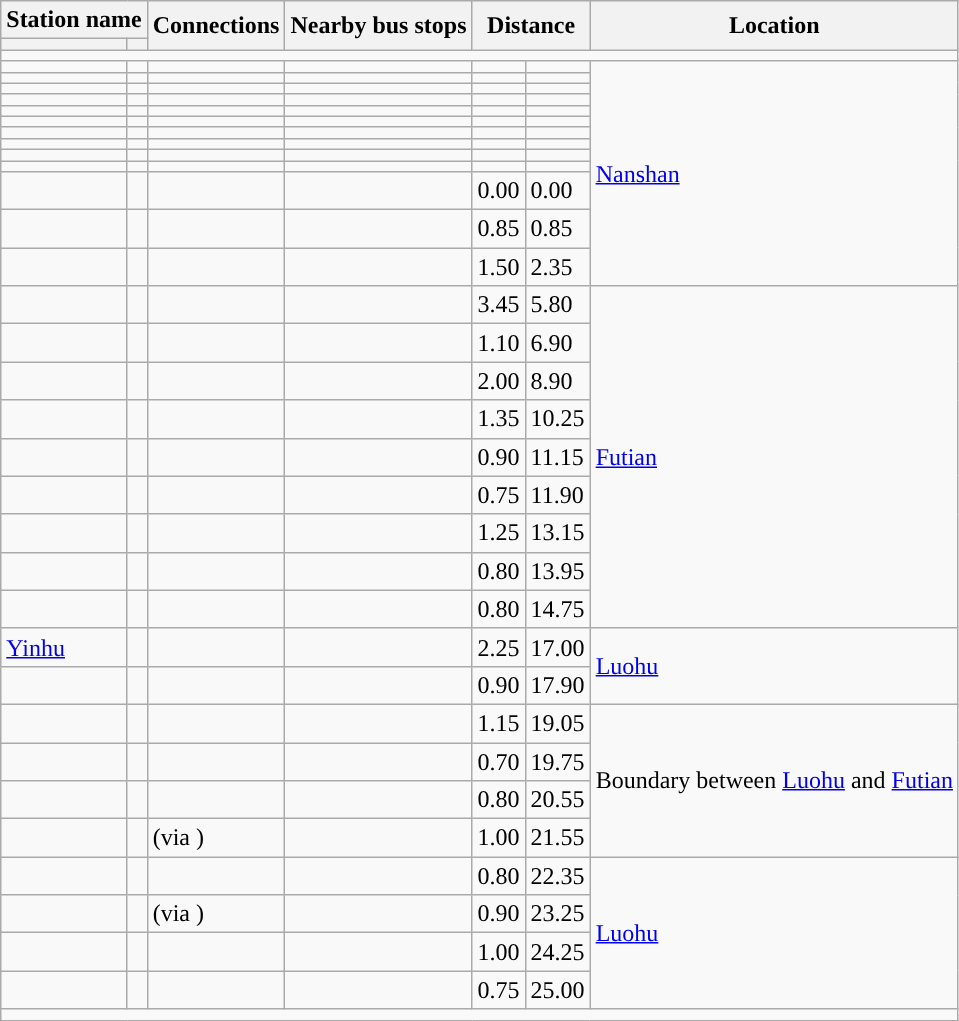<table class="wikitable">
<tr>
<th colspan="2">Station name</th>
<th rowspan="2">Connections</th>
<th rowspan="2">Nearby bus stops</th>
<th colspan="2" rowspan="2">Distance<br></th>
<th rowspan="2">Location</th>
</tr>
<tr>
<th></th>
<th></th>
</tr>
<tr style="background:#">
<td colspan = "7"></td>
</tr>
<tr>
<td></td>
<td></td>
<td></td>
<td></td>
<td></td>
<td></td>
<td rowspan=13><a href='#'>Nanshan</a></td>
</tr>
<tr>
<td></td>
<td></td>
<td></td>
<td></td>
<td></td>
<td></td>
</tr>
<tr>
<td></td>
<td></td>
<td></td>
<td></td>
<td></td>
<td></td>
</tr>
<tr>
<td></td>
<td></td>
<td></td>
<td></td>
<td></td>
<td></td>
</tr>
<tr>
<td></td>
<td></td>
<td></td>
<td></td>
<td></td>
<td></td>
</tr>
<tr>
<td></td>
<td></td>
<td></td>
<td></td>
<td></td>
<td></td>
</tr>
<tr>
<td></td>
<td></td>
<td></td>
<td></td>
<td></td>
<td></td>
</tr>
<tr>
<td></td>
<td></td>
<td></td>
<td></td>
<td></td>
<td></td>
</tr>
<tr>
<td></td>
<td></td>
<td></td>
<td></td>
<td></td>
<td></td>
</tr>
<tr>
<td></td>
<td></td>
<td></td>
<td></td>
<td></td>
<td></td>
</tr>
<tr>
<td></td>
<td></td>
<td></td>
<td></td>
<td>0.00</td>
<td>0.00</td>
</tr>
<tr>
<td></td>
<td></td>
<td></td>
<td></td>
<td>0.85</td>
<td>0.85</td>
</tr>
<tr>
<td></td>
<td></td>
<td></td>
<td></td>
<td>1.50</td>
<td>2.35</td>
</tr>
<tr>
<td></td>
<td></td>
<td></td>
<td></td>
<td>3.45</td>
<td>5.80</td>
<td rowspan=9><a href='#'>Futian</a></td>
</tr>
<tr>
<td></td>
<td></td>
<td>  </td>
<td></td>
<td>1.10</td>
<td>6.90</td>
</tr>
<tr>
<td></td>
<td></td>
<td></td>
<td></td>
<td>2.00</td>
<td>8.90</td>
</tr>
<tr>
<td></td>
<td></td>
<td></td>
<td></td>
<td>1.35</td>
<td>10.25</td>
</tr>
<tr>
<td></td>
<td></td>
<td></td>
<td></td>
<td>0.90</td>
<td>11.15</td>
</tr>
<tr>
<td></td>
<td></td>
<td></td>
<td></td>
<td>0.75</td>
<td>11.90</td>
</tr>
<tr>
<td></td>
<td></td>
<td></td>
<td></td>
<td>1.25</td>
<td>13.15</td>
</tr>
<tr>
<td></td>
<td></td>
<td></td>
<td></td>
<td>0.80</td>
<td>13.95</td>
</tr>
<tr>
<td></td>
<td></td>
<td></td>
<td></td>
<td>0.80</td>
<td>14.75</td>
</tr>
<tr>
<td><a href='#'>Yinhu</a></td>
<td></td>
<td></td>
<td></td>
<td>2.25</td>
<td>17.00</td>
<td rowspan=2><a href='#'>Luohu</a></td>
</tr>
<tr>
<td></td>
<td></td>
<td></td>
<td></td>
<td>0.90</td>
<td>17.90</td>
</tr>
<tr>
<td></td>
<td></td>
<td></td>
<td></td>
<td>1.15</td>
<td>19.05</td>
<td rowspan=4>Boundary between <a href='#'>Luohu</a> and <a href='#'>Futian</a></td>
</tr>
<tr>
<td></td>
<td></td>
<td></td>
<td></td>
<td>0.70</td>
<td>19.75</td>
</tr>
<tr>
<td></td>
<td></td>
<td></td>
<td></td>
<td>0.80</td>
<td>20.55</td>
</tr>
<tr>
<td></td>
<td></td>
<td>  (via )</td>
<td></td>
<td>1.00</td>
<td>21.55</td>
</tr>
<tr>
<td></td>
<td></td>
<td></td>
<td></td>
<td>0.80</td>
<td>22.35</td>
<td rowspan=4><a href='#'>Luohu</a></td>
</tr>
<tr>
<td></td>
<td></td>
<td> (via )</td>
<td></td>
<td>0.90</td>
<td>23.25</td>
</tr>
<tr>
<td></td>
<td></td>
<td></td>
<td></td>
<td>1.00</td>
<td>24.25</td>
</tr>
<tr>
<td></td>
<td></td>
<td></td>
<td></td>
<td>0.75</td>
<td>25.00</td>
</tr>
<tr style="background:#">
<td colspan = "7"></td>
</tr>
</table>
